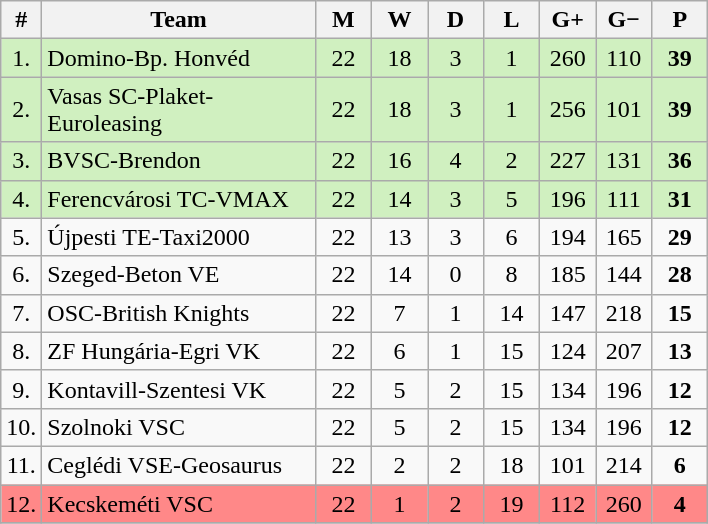<table class="wikitable" style="text-align: center;">
<tr>
<th width="15">#</th>
<th width="175">Team</th>
<th width="30">M</th>
<th width="30">W</th>
<th width="30">D</th>
<th width="30">L</th>
<th width="30">G+</th>
<th width="30">G−</th>
<th width="30">P</th>
</tr>
<tr style="background: #D0F0C0;">
<td>1.</td>
<td align="left">Domino-Bp. Honvéd</td>
<td>22</td>
<td>18</td>
<td>3</td>
<td>1</td>
<td>260</td>
<td>110</td>
<td><strong>39</strong></td>
</tr>
<tr style="background: #D0F0C0;">
<td>2.</td>
<td align="left">Vasas SC-Plaket-Euroleasing</td>
<td>22</td>
<td>18</td>
<td>3</td>
<td>1</td>
<td>256</td>
<td>101</td>
<td><strong>39</strong></td>
</tr>
<tr style="background: #D0F0C0;">
<td>3.</td>
<td align="left">BVSC-Brendon</td>
<td>22</td>
<td>16</td>
<td>4</td>
<td>2</td>
<td>227</td>
<td>131</td>
<td><strong>36</strong></td>
</tr>
<tr style="background: #D0F0C0;">
<td>4.</td>
<td align="left">Ferencvárosi TC-VMAX</td>
<td>22</td>
<td>14</td>
<td>3</td>
<td>5</td>
<td>196</td>
<td>111</td>
<td><strong>31</strong></td>
</tr>
<tr>
<td>5.</td>
<td align="left">Újpesti TE-Taxi2000</td>
<td>22</td>
<td>13</td>
<td>3</td>
<td>6</td>
<td>194</td>
<td>165</td>
<td><strong>29</strong></td>
</tr>
<tr>
<td>6.</td>
<td align="left">Szeged-Beton VE</td>
<td>22</td>
<td>14</td>
<td>0</td>
<td>8</td>
<td>185</td>
<td>144</td>
<td><strong>28</strong></td>
</tr>
<tr>
<td>7.</td>
<td align="left">OSC-British Knights</td>
<td>22</td>
<td>7</td>
<td>1</td>
<td>14</td>
<td>147</td>
<td>218</td>
<td><strong>15</strong></td>
</tr>
<tr>
<td>8.</td>
<td align="left">ZF Hungária-Egri VK</td>
<td>22</td>
<td>6</td>
<td>1</td>
<td>15</td>
<td>124</td>
<td>207</td>
<td><strong>13</strong></td>
</tr>
<tr>
<td>9.</td>
<td align="left">Kontavill-Szentesi VK</td>
<td>22</td>
<td>5</td>
<td>2</td>
<td>15</td>
<td>134</td>
<td>196</td>
<td><strong>12</strong></td>
</tr>
<tr>
<td>10.</td>
<td align="left">Szolnoki VSC</td>
<td>22</td>
<td>5</td>
<td>2</td>
<td>15</td>
<td>134</td>
<td>196</td>
<td><strong>12</strong></td>
</tr>
<tr>
<td>11.</td>
<td align="left">Ceglédi VSE-Geosaurus</td>
<td>22</td>
<td>2</td>
<td>2</td>
<td>18</td>
<td>101</td>
<td>214</td>
<td><strong>6</strong></td>
</tr>
<tr style="background: #FF8888;">
<td>12.</td>
<td align="left">Kecskeméti VSC</td>
<td>22</td>
<td>1</td>
<td>2</td>
<td>19</td>
<td>112</td>
<td>260</td>
<td><strong>4</strong></td>
</tr>
<tr>
</tr>
</table>
